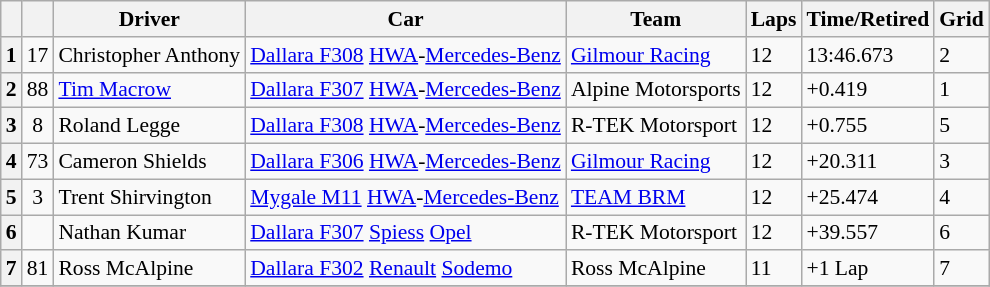<table class="wikitable" style="font-size: 90%">
<tr>
<th></th>
<th></th>
<th>Driver</th>
<th>Car</th>
<th>Team</th>
<th>Laps</th>
<th>Time/Retired</th>
<th>Grid</th>
</tr>
<tr>
<th>1</th>
<td align="center">17</td>
<td> Christopher Anthony</td>
<td><a href='#'>Dallara F308</a> <a href='#'>HWA</a>-<a href='#'>Mercedes-Benz</a></td>
<td><a href='#'>Gilmour Racing</a></td>
<td>12</td>
<td>13:46.673</td>
<td>2</td>
</tr>
<tr>
<th>2</th>
<td align="center">88</td>
<td> <a href='#'>Tim Macrow</a></td>
<td><a href='#'>Dallara F307</a> <a href='#'>HWA</a>-<a href='#'>Mercedes-Benz</a></td>
<td>Alpine Motorsports</td>
<td>12</td>
<td>+0.419</td>
<td>1</td>
</tr>
<tr>
<th>3</th>
<td align="center">8</td>
<td> Roland Legge</td>
<td><a href='#'>Dallara F308</a> <a href='#'>HWA</a>-<a href='#'>Mercedes-Benz</a></td>
<td>R-TEK Motorsport</td>
<td>12</td>
<td>+0.755</td>
<td>5</td>
</tr>
<tr>
<th>4</th>
<td align="center">73</td>
<td> Cameron Shields</td>
<td><a href='#'>Dallara F306</a> <a href='#'>HWA</a>-<a href='#'>Mercedes-Benz</a></td>
<td><a href='#'>Gilmour Racing</a></td>
<td>12</td>
<td>+20.311</td>
<td>3</td>
</tr>
<tr>
<th>5</th>
<td align="center">3</td>
<td> Trent Shirvington</td>
<td><a href='#'>Mygale M11</a> <a href='#'>HWA</a>-<a href='#'>Mercedes-Benz</a></td>
<td><a href='#'>TEAM BRM</a></td>
<td>12</td>
<td>+25.474</td>
<td>4</td>
</tr>
<tr>
<th>6</th>
<td align="center"></td>
<td> Nathan Kumar</td>
<td><a href='#'>Dallara F307</a> <a href='#'>Spiess</a> <a href='#'>Opel</a></td>
<td>R-TEK Motorsport</td>
<td>12</td>
<td>+39.557</td>
<td>6</td>
</tr>
<tr>
<th>7</th>
<td align="center">81</td>
<td> Ross McAlpine</td>
<td><a href='#'>Dallara F302</a> <a href='#'>Renault</a> <a href='#'>Sodemo</a></td>
<td>Ross McAlpine</td>
<td>11</td>
<td>+1 Lap</td>
<td>7</td>
</tr>
<tr>
</tr>
</table>
